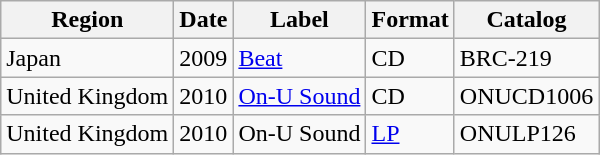<table class="wikitable">
<tr>
<th>Region</th>
<th>Date</th>
<th>Label</th>
<th>Format</th>
<th>Catalog</th>
</tr>
<tr>
<td>Japan</td>
<td>2009</td>
<td><a href='#'>Beat</a></td>
<td>CD</td>
<td>BRC-219</td>
</tr>
<tr>
<td>United Kingdom</td>
<td>2010</td>
<td><a href='#'>On-U Sound</a></td>
<td>CD</td>
<td>ONUCD1006</td>
</tr>
<tr>
<td>United Kingdom</td>
<td>2010</td>
<td>On-U Sound</td>
<td><a href='#'>LP</a></td>
<td>ONULP126</td>
</tr>
</table>
